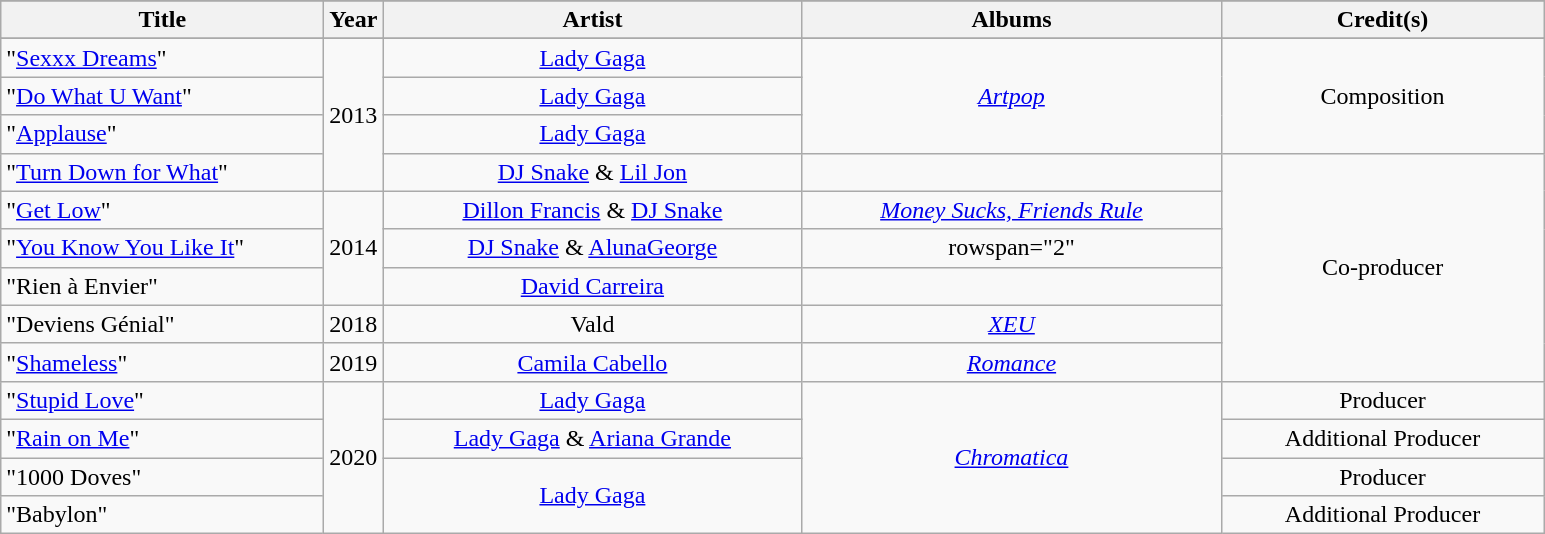<table class="wikitable plainrowheaders" style="text-align:center;">
<tr>
</tr>
<tr bgcolor="F5F5F5" align="center">
<th scope="col" style="width:13em;">Title</th>
<th scope="col">Year</th>
<th scope="col" style="width:17em;">Artist</th>
<th scope="col" style="width:17em;">Albums</th>
<th scope="col" style="width:13em;">Credit(s)</th>
</tr>
<tr>
</tr>
<tr bgcolor="F5F5F5" align="center">
</tr>
<tr>
<td style="text-align:left;">"<a href='#'>Sexxx Dreams</a>"</td>
<td rowspan="4">2013</td>
<td><a href='#'>Lady Gaga</a></td>
<td rowspan="3"><em><a href='#'>Artpop</a></em></td>
<td rowspan="3">Composition</td>
</tr>
<tr>
<td style="text-align:left;">"<a href='#'>Do What U Want</a>"</td>
<td><a href='#'>Lady Gaga</a> </td>
</tr>
<tr>
<td style="text-align:left;">"<a href='#'>Applause</a>"</td>
<td><a href='#'>Lady Gaga</a></td>
</tr>
<tr>
<td style="text-align:left;">"<a href='#'>Turn Down for What</a>"</td>
<td><a href='#'>DJ Snake</a> & <a href='#'>Lil Jon</a></td>
<td></td>
<td rowspan="6">Co-producer</td>
</tr>
<tr>
<td style="text-align:left;">"<a href='#'>Get Low</a>"</td>
<td rowspan="3">2014</td>
<td><a href='#'>Dillon Francis</a> & <a href='#'>DJ Snake</a></td>
<td><em><a href='#'>Money Sucks, Friends Rule</a></em></td>
</tr>
<tr>
<td style="text-align:left;">"<a href='#'>You Know You Like It</a>"</td>
<td><a href='#'>DJ Snake</a> & <a href='#'>AlunaGeorge</a></td>
<td>rowspan="2" </td>
</tr>
<tr>
<td style="text-align:left;">"Rien à Envier"</td>
<td><a href='#'>David Carreira</a></td>
</tr>
<tr>
<td style="text-align:left;">"Deviens Génial"</td>
<td>2018</td>
<td>Vald</td>
<td><em><a href='#'>XEU</a></em></td>
</tr>
<tr>
<td style="text-align:left;">"<a href='#'>Shameless</a>"</td>
<td rowspan=>2019</td>
<td><a href='#'>Camila Cabello</a></td>
<td rowspan=><em><a href='#'>Romance</a></em></td>
</tr>
<tr>
<td style="text-align:left;">"<a href='#'>Stupid Love</a>"</td>
<td rowspan="4">2020</td>
<td><a href='#'>Lady Gaga</a></td>
<td rowspan="4"><em><a href='#'>Chromatica</a></em></td>
<td>Producer</td>
</tr>
<tr>
<td style="text-align:left;">"<a href='#'>Rain on Me</a>"</td>
<td><a href='#'>Lady Gaga</a> & <a href='#'>Ariana Grande</a></td>
<td>Additional Producer</td>
</tr>
<tr>
<td style="text-align:left;">"1000 Doves"</td>
<td rowspan="2"><a href='#'>Lady Gaga</a></td>
<td>Producer</td>
</tr>
<tr>
<td style="text-align:left;">"Babylon"</td>
<td>Additional Producer</td>
</tr>
</table>
